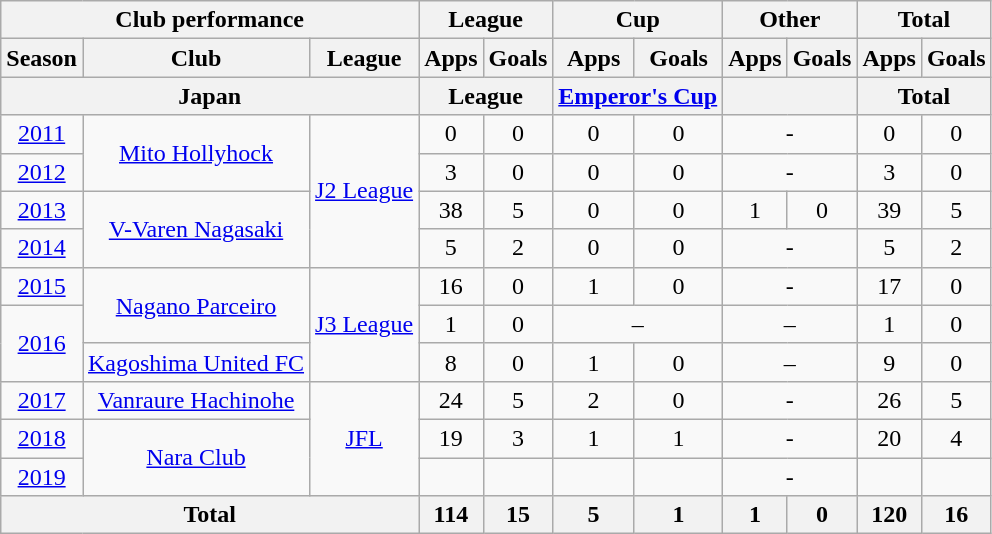<table class="wikitable" style="text-align:center;">
<tr>
<th colspan=3>Club performance</th>
<th colspan=2>League</th>
<th colspan=2>Cup</th>
<th colspan=2>Other</th>
<th colspan=2>Total</th>
</tr>
<tr>
<th>Season</th>
<th>Club</th>
<th>League</th>
<th>Apps</th>
<th>Goals</th>
<th>Apps</th>
<th>Goals</th>
<th>Apps</th>
<th>Goals</th>
<th>Apps</th>
<th>Goals</th>
</tr>
<tr>
<th colspan=3>Japan</th>
<th colspan=2>League</th>
<th colspan=2><a href='#'>Emperor's Cup</a></th>
<th colspan=2></th>
<th colspan=2>Total</th>
</tr>
<tr>
<td><a href='#'>2011</a></td>
<td rowspan="2"><a href='#'>Mito Hollyhock</a></td>
<td rowspan="4"><a href='#'>J2 League</a></td>
<td>0</td>
<td>0</td>
<td>0</td>
<td>0</td>
<td colspan="2">-</td>
<td>0</td>
<td>0</td>
</tr>
<tr>
<td><a href='#'>2012</a></td>
<td>3</td>
<td>0</td>
<td>0</td>
<td>0</td>
<td colspan="2">-</td>
<td>3</td>
<td>0</td>
</tr>
<tr>
<td><a href='#'>2013</a></td>
<td rowspan="2"><a href='#'>V-Varen Nagasaki</a></td>
<td>38</td>
<td>5</td>
<td>0</td>
<td>0</td>
<td>1</td>
<td>0</td>
<td>39</td>
<td>5</td>
</tr>
<tr>
<td><a href='#'>2014</a></td>
<td>5</td>
<td>2</td>
<td>0</td>
<td>0</td>
<td colspan="2">-</td>
<td>5</td>
<td>2</td>
</tr>
<tr>
<td><a href='#'>2015</a></td>
<td rowspan="2"><a href='#'>Nagano Parceiro</a></td>
<td rowspan="3"><a href='#'>J3 League</a></td>
<td>16</td>
<td>0</td>
<td>1</td>
<td>0</td>
<td colspan="2">-</td>
<td>17</td>
<td>0</td>
</tr>
<tr>
<td rowspan="2"><a href='#'>2016</a></td>
<td>1</td>
<td>0</td>
<td colspan="2">–</td>
<td colspan="2">–</td>
<td>1</td>
<td>0</td>
</tr>
<tr>
<td><a href='#'>Kagoshima United FC</a></td>
<td>8</td>
<td>0</td>
<td>1</td>
<td>0</td>
<td colspan="2">–</td>
<td>9</td>
<td>0</td>
</tr>
<tr>
<td><a href='#'>2017</a></td>
<td><a href='#'>Vanraure Hachinohe</a></td>
<td rowspan="3"><a href='#'>JFL</a></td>
<td>24</td>
<td>5</td>
<td>2</td>
<td>0</td>
<td colspan="2">-</td>
<td>26</td>
<td>5</td>
</tr>
<tr>
<td><a href='#'>2018</a></td>
<td rowspan="2"><a href='#'>Nara Club</a></td>
<td>19</td>
<td>3</td>
<td>1</td>
<td>1</td>
<td colspan="2">-</td>
<td>20</td>
<td>4</td>
</tr>
<tr>
<td><a href='#'>2019</a></td>
<td></td>
<td></td>
<td></td>
<td></td>
<td colspan="2">-</td>
<td></td>
<td></td>
</tr>
<tr>
<th colspan=3>Total</th>
<th>114</th>
<th>15</th>
<th>5</th>
<th>1</th>
<th>1</th>
<th>0</th>
<th>120</th>
<th>16</th>
</tr>
</table>
